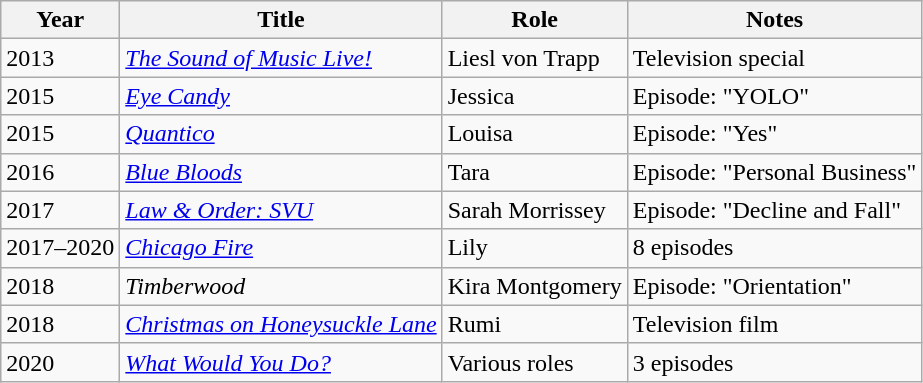<table class="wikitable sortable">
<tr>
<th>Year</th>
<th>Title</th>
<th>Role</th>
<th>Notes</th>
</tr>
<tr>
<td>2013</td>
<td><em><a href='#'>The Sound of Music Live!</a></em></td>
<td>Liesl von Trapp</td>
<td>Television special</td>
</tr>
<tr>
<td>2015</td>
<td><a href='#'><em>Eye Candy</em></a></td>
<td>Jessica</td>
<td>Episode: "YOLO"</td>
</tr>
<tr>
<td>2015</td>
<td><a href='#'><em>Quantico</em></a></td>
<td>Louisa</td>
<td>Episode: "Yes"</td>
</tr>
<tr>
<td>2016</td>
<td><a href='#'><em>Blue Bloods</em></a></td>
<td>Tara</td>
<td>Episode: "Personal Business"</td>
</tr>
<tr>
<td>2017</td>
<td><em><a href='#'>Law & Order: SVU</a></em></td>
<td>Sarah Morrissey</td>
<td>Episode: "Decline and Fall"</td>
</tr>
<tr>
<td>2017–2020</td>
<td><a href='#'><em>Chicago Fire</em></a></td>
<td>Lily</td>
<td>8 episodes</td>
</tr>
<tr>
<td>2018</td>
<td><em>Timberwood</em></td>
<td>Kira Montgomery</td>
<td>Episode: "Orientation"</td>
</tr>
<tr>
<td>2018</td>
<td><em><a href='#'>Christmas on Honeysuckle Lane</a></em></td>
<td>Rumi</td>
<td>Television film</td>
</tr>
<tr>
<td>2020</td>
<td><a href='#'><em>What Would You Do?</em></a></td>
<td>Various roles</td>
<td>3 episodes</td>
</tr>
</table>
